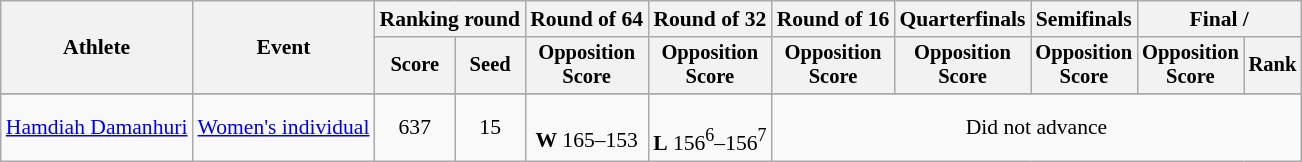<table class="wikitable" style="font-size:90%">
<tr>
<th rowspan=2>Athlete</th>
<th rowspan=2>Event</th>
<th colspan="2">Ranking round</th>
<th>Round of 64</th>
<th>Round of 32</th>
<th>Round of 16</th>
<th>Quarterfinals</th>
<th>Semifinals</th>
<th colspan="2">Final / </th>
</tr>
<tr style="font-size:95%">
<th>Score</th>
<th>Seed</th>
<th>Opposition<br>Score</th>
<th>Opposition<br>Score</th>
<th>Opposition<br>Score</th>
<th>Opposition<br>Score</th>
<th>Opposition<br>Score</th>
<th>Opposition<br>Score</th>
<th>Rank</th>
</tr>
<tr>
</tr>
<tr align=center>
<td align=left><a href='#'>Hamdiah Damanhuri</a></td>
<td align=left rowspan=3><a href='#'>Women's individual</a></td>
<td>637</td>
<td>15</td>
<td><br><strong>W</strong> 165–153</td>
<td><br><strong>L</strong> 156<sup>6</sup>–156<sup>7</sup></td>
<td colspan=5>Did not advance</td>
</tr>
</table>
